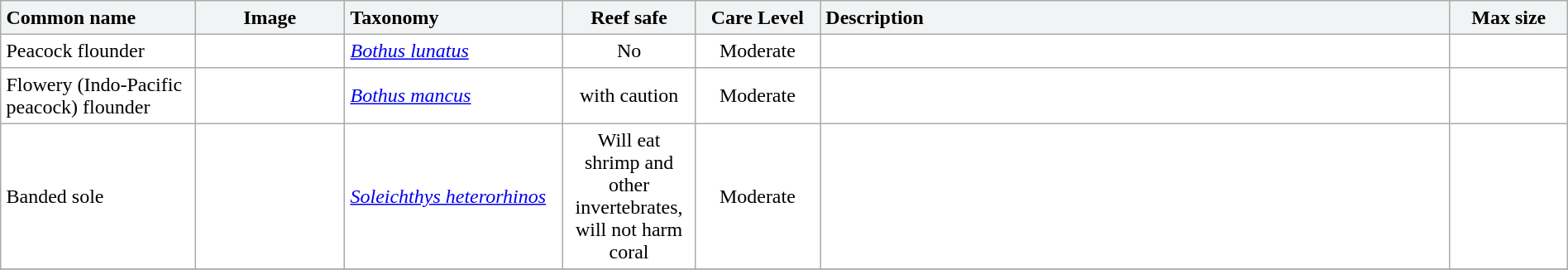<table class="sortable collapsible" cellpadding="4" width="100%" border="1" style="border:1px solid #aaa; border-collapse:collapse">
<tr>
<th align="left" style="background:#F2F3F4" width="170px">Common name</th>
<th style="background:#F2F3F4" width="130px" class="unsortable">Image</th>
<th align="left" style="background:#F2F3F4" width="190px">Taxonomy</th>
<th style="background:#F2F3F4" width="100px">Reef safe</th>
<th style="background:#F2F3F4" width="100px">Care Level</th>
<th align="left" style="background:#F2F3F4" width="610px" class="unsortable">Description</th>
<th style="background:#F2F3F4" width="100px">Max size</th>
</tr>
<tr>
<td>Peacock flounder</td>
<td></td>
<td><em><a href='#'>Bothus lunatus</a></em></td>
<td align="center">No</td>
<td align="center">Moderate</td>
<td></td>
<td align="center"></td>
</tr>
<tr>
<td>Flowery (Indo-Pacific peacock) flounder</td>
<td></td>
<td><em><a href='#'>Bothus mancus</a></em></td>
<td align="center">with caution</td>
<td align="center">Moderate</td>
<td></td>
<td align="center"></td>
</tr>
<tr>
<td>Banded sole</td>
<td></td>
<td><em><a href='#'>Soleichthys heterorhinos</a></em></td>
<td align="center">Will eat shrimp and other invertebrates, will not harm coral</td>
<td align="center">Moderate</td>
<td></td>
<td align="center"></td>
</tr>
<tr>
</tr>
</table>
